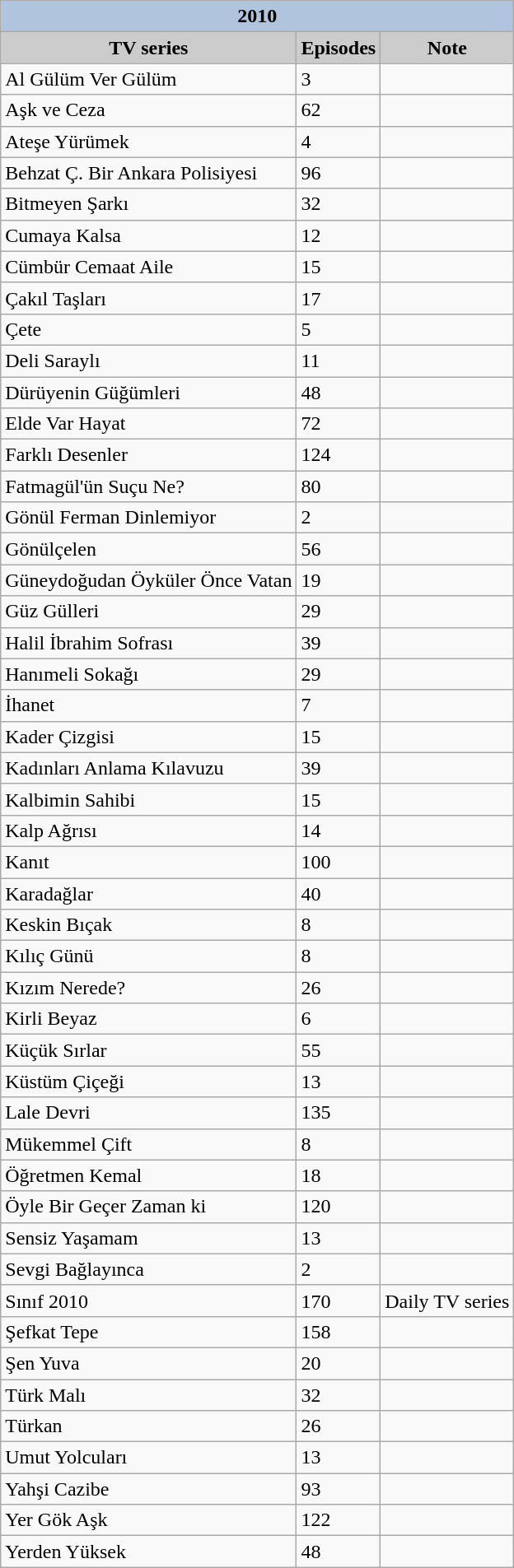<table class="wikitable sortable">
<tr>
<th colspan="3" style="background-color:LightSteelBlue">2010</th>
</tr>
<tr>
<th style="background-color:#CCCCCC">TV series</th>
<th style="background-color:#CCCCCC">Episodes</th>
<th style="background-color:#CCCCCC">Note</th>
</tr>
<tr>
<td>Al Gülüm Ver Gülüm</td>
<td>3</td>
<td></td>
</tr>
<tr>
<td>Aşk ve Ceza</td>
<td>62</td>
<td></td>
</tr>
<tr>
<td>Ateşe Yürümek</td>
<td>4</td>
<td></td>
</tr>
<tr>
<td>Behzat Ç. Bir Ankara Polisiyesi</td>
<td>96</td>
<td></td>
</tr>
<tr>
<td>Bitmeyen Şarkı</td>
<td>32</td>
<td></td>
</tr>
<tr>
<td>Cumaya Kalsa</td>
<td>12</td>
<td></td>
</tr>
<tr>
<td>Cümbür Cemaat Aile</td>
<td>15</td>
<td></td>
</tr>
<tr>
<td>Çakıl Taşları</td>
<td>17</td>
<td></td>
</tr>
<tr>
<td>Çete</td>
<td>5</td>
<td></td>
</tr>
<tr>
<td>Deli Saraylı</td>
<td>11</td>
<td></td>
</tr>
<tr>
<td>Dürüyenin Güğümleri</td>
<td>48</td>
<td></td>
</tr>
<tr>
<td>Elde Var Hayat</td>
<td>72</td>
<td></td>
</tr>
<tr>
<td>Farklı Desenler</td>
<td>124</td>
<td></td>
</tr>
<tr>
<td>Fatmagül'ün Suçu Ne?</td>
<td>80</td>
<td></td>
</tr>
<tr>
<td>Gönül Ferman Dinlemiyor</td>
<td>2</td>
<td></td>
</tr>
<tr>
<td>Gönülçelen</td>
<td>56</td>
<td></td>
</tr>
<tr>
<td>Güneydoğudan Öyküler Önce Vatan</td>
<td>19</td>
<td></td>
</tr>
<tr>
<td>Güz Gülleri</td>
<td>29</td>
<td></td>
</tr>
<tr>
<td>Halil İbrahim Sofrası</td>
<td>39</td>
<td></td>
</tr>
<tr>
<td>Hanımeli Sokağı</td>
<td>29</td>
<td></td>
</tr>
<tr>
<td>İhanet</td>
<td>7</td>
<td></td>
</tr>
<tr>
<td>Kader Çizgisi</td>
<td>15</td>
<td></td>
</tr>
<tr>
<td>Kadınları Anlama Kılavuzu</td>
<td>39</td>
<td></td>
</tr>
<tr>
<td>Kalbimin Sahibi</td>
<td>15</td>
<td></td>
</tr>
<tr>
<td>Kalp Ağrısı</td>
<td>14</td>
<td></td>
</tr>
<tr>
<td>Kanıt</td>
<td>100</td>
<td></td>
</tr>
<tr>
<td>Karadağlar</td>
<td>40</td>
<td></td>
</tr>
<tr>
<td>Keskin Bıçak</td>
<td>8</td>
<td></td>
</tr>
<tr>
<td>Kılıç Günü</td>
<td>8</td>
<td></td>
</tr>
<tr>
<td>Kızım Nerede?</td>
<td>26</td>
<td></td>
</tr>
<tr>
<td>Kirli Beyaz</td>
<td>6</td>
<td></td>
</tr>
<tr>
<td>Küçük Sırlar</td>
<td>55</td>
<td></td>
</tr>
<tr>
<td>Küstüm Çiçeği</td>
<td>13</td>
<td></td>
</tr>
<tr>
<td>Lale Devri</td>
<td>135</td>
<td></td>
</tr>
<tr>
<td>Mükemmel Çift</td>
<td>8</td>
<td></td>
</tr>
<tr>
<td>Öğretmen Kemal</td>
<td>18</td>
<td></td>
</tr>
<tr>
<td>Öyle Bir Geçer Zaman ki</td>
<td>120</td>
<td></td>
</tr>
<tr>
<td>Sensiz Yaşamam</td>
<td>13</td>
<td></td>
</tr>
<tr>
<td>Sevgi Bağlayınca</td>
<td>2</td>
<td></td>
</tr>
<tr>
<td>Sınıf 2010</td>
<td>170</td>
<td>Daily TV series</td>
</tr>
<tr>
<td>Şefkat Tepe</td>
<td>158</td>
<td></td>
</tr>
<tr>
<td>Şen Yuva</td>
<td>20</td>
<td></td>
</tr>
<tr>
<td>Türk Malı</td>
<td>32</td>
<td></td>
</tr>
<tr>
<td>Türkan</td>
<td>26</td>
<td></td>
</tr>
<tr>
<td>Umut Yolcuları</td>
<td>13</td>
<td></td>
</tr>
<tr>
<td>Yahşi Cazibe</td>
<td>93</td>
<td></td>
</tr>
<tr>
<td>Yer Gök Aşk</td>
<td>122</td>
<td></td>
</tr>
<tr>
<td>Yerden Yüksek</td>
<td>48</td>
<td></td>
</tr>
</table>
